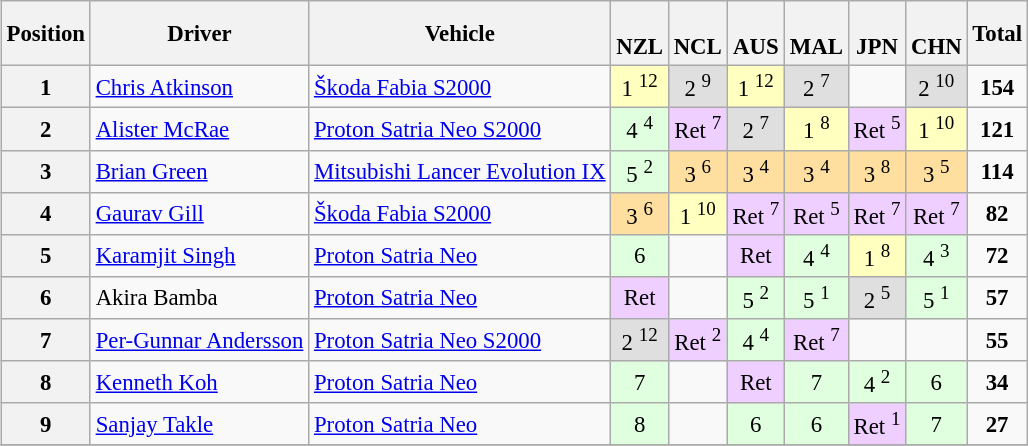<table>
<tr>
<td valign="top"><br><table class="wikitable" style="font-size: 95%;">
<tr>
<th>Position</th>
<th>Driver</th>
<th>Vehicle</th>
<th><br>NZL</th>
<th><br>NCL</th>
<th><br>AUS</th>
<th><br>MAL</th>
<th><br>JPN</th>
<th><br>CHN</th>
<th>Total</th>
</tr>
<tr>
<th>1</th>
<td> <a href='#'>Chris Atkinson</a></td>
<td><a href='#'>Škoda Fabia S2000</a></td>
<td align="center" style="background:#ffffbf;">1 <sup>12</sup></td>
<td align="center" style="background:#dfdfdf;">2 <sup>9</sup></td>
<td align="center" style="background:#ffffbf;">1 <sup>12</sup></td>
<td align="center" style="background:#dfdfdf;">2 <sup>7</sup></td>
<td></td>
<td align="center" style="background:#dfdfdf;">2 <sup>10</sup></td>
<td align="center"><strong>154</strong></td>
</tr>
<tr>
<th>2</th>
<td> <a href='#'>Alister McRae</a></td>
<td><a href='#'>Proton Satria Neo S2000</a></td>
<td align="center" style="background:#dfffdf;">4 <sup>4</sup></td>
<td align="center" style="background:#efcfff;">Ret <sup>7</sup></td>
<td align="center" style="background:#dfdfdf;">2 <sup>7</sup></td>
<td align="center" style="background:#ffffbf;">1 <sup>8</sup></td>
<td align="center" style="background:#efcfff;">Ret <sup>5</sup></td>
<td align="center" style="background:#ffffbf;">1 <sup>10</sup></td>
<td align="center"><strong>121</strong></td>
</tr>
<tr>
<th>3</th>
<td> <a href='#'>Brian Green</a></td>
<td><a href='#'>Mitsubishi Lancer Evolution IX</a></td>
<td align="center" style="background:#dfffdf;">5 <sup>2</sup></td>
<td align="center" style="background:#ffdf9f;">3 <sup>6</sup></td>
<td align="center" style="background:#ffdf9f;">3 <sup>4</sup></td>
<td align="center" style="background:#ffdf9f;">3 <sup>4</sup></td>
<td align="center" style="background:#ffdf9f;">3 <sup>8</sup></td>
<td align="center" style="background:#ffdf9f;">3 <sup>5</sup></td>
<td align="center"><strong>114</strong></td>
</tr>
<tr>
<th>4</th>
<td> <a href='#'>Gaurav Gill</a></td>
<td><a href='#'>Škoda Fabia S2000</a></td>
<td align="center" style="background:#ffdf9f;">3 <sup>6</sup></td>
<td align="center" style="background:#ffffbf;">1 <sup>10</sup></td>
<td align="center" style="background:#efcfff;">Ret <sup>7</sup></td>
<td align="center" style="background:#efcfff;">Ret <sup>5</sup></td>
<td align="center" style="background:#efcfff;">Ret <sup>7</sup></td>
<td align="center" style="background:#efcfff;">Ret <sup>7</sup></td>
<td align="center"><strong>82</strong></td>
</tr>
<tr>
<th>5</th>
<td> <a href='#'>Karamjit Singh</a></td>
<td><a href='#'>Proton Satria Neo</a></td>
<td align="center" style="background:#dfffdf;">6</td>
<td></td>
<td align="center" style="background:#efcfff;">Ret</td>
<td align="center" style="background:#dfffdf;">4 <sup>4</sup></td>
<td align="center" style="background:#ffffbf;">1 <sup>8</sup></td>
<td align="center" style="background:#dfffdf;">4 <sup>3</sup></td>
<td align="center"><strong>72</strong></td>
</tr>
<tr>
<th>6</th>
<td> Akira Bamba</td>
<td><a href='#'>Proton Satria Neo</a></td>
<td align="center" style="background:#efcfff;">Ret</td>
<td></td>
<td align="center" style="background:#dfffdf;">5 <sup>2</sup></td>
<td align="center" style="background:#dfffdf;">5 <sup>1</sup></td>
<td align="center" style="background:#dfdfdf;">2 <sup>5</sup></td>
<td align="center" style="background:#dfffdf;">5 <sup>1</sup></td>
<td align="center"><strong>57</strong></td>
</tr>
<tr>
<th>7</th>
<td> <a href='#'>Per-Gunnar Andersson</a></td>
<td><a href='#'>Proton Satria Neo S2000</a></td>
<td align="center" style="background:#dfdfdf;">2 <sup>12</sup></td>
<td align="center" style="background:#efcfff;">Ret <sup>2</sup></td>
<td align="center" style="background:#dfffdf;">4 <sup>4</sup></td>
<td align="center" style="background:#efcfff;">Ret <sup>7</sup></td>
<td></td>
<td></td>
<td align="center"><strong>55</strong></td>
</tr>
<tr>
<th>8</th>
<td> <a href='#'>Kenneth Koh</a></td>
<td><a href='#'>Proton Satria Neo</a></td>
<td align="center" style="background:#dfffdf;">7</td>
<td></td>
<td align="center" style="background:#efcfff;">Ret</td>
<td align="center" style="background:#dfffdf;">7</td>
<td align="center" style="background:#dfffdf;">4 <sup>2</sup></td>
<td align="center" style="background:#dfffdf;">6</td>
<td align="center"><strong>34</strong></td>
</tr>
<tr>
<th>9</th>
<td> <a href='#'>Sanjay Takle</a></td>
<td><a href='#'>Proton Satria Neo</a></td>
<td align="center" style="background:#dfffdf;">8</td>
<td></td>
<td align="center" style="background:#dfffdf;">6</td>
<td align="center" style="background:#dfffdf;">6</td>
<td align="center" style="background:#efcfff;">Ret <sup>1</sup></td>
<td align="center" style="background:#dfffdf;">7</td>
<td align="center"><strong>27</strong></td>
</tr>
<tr>
</tr>
</table>
</td>
<td><br></td>
</tr>
</table>
